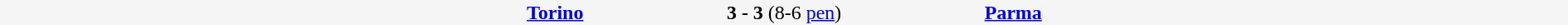<table cellspacing=0 width=100% style=background:#F5F5F5>
<tr>
<td width=22% align=right><strong> <a href='#'>Torino</a></strong></td>
<td align=center width=15%><strong>3 - 3</strong> (8-6 <a href='#'>pen</a>)</td>
<td width=22%><strong><a href='#'>Parma</a></strong></td>
</tr>
</table>
